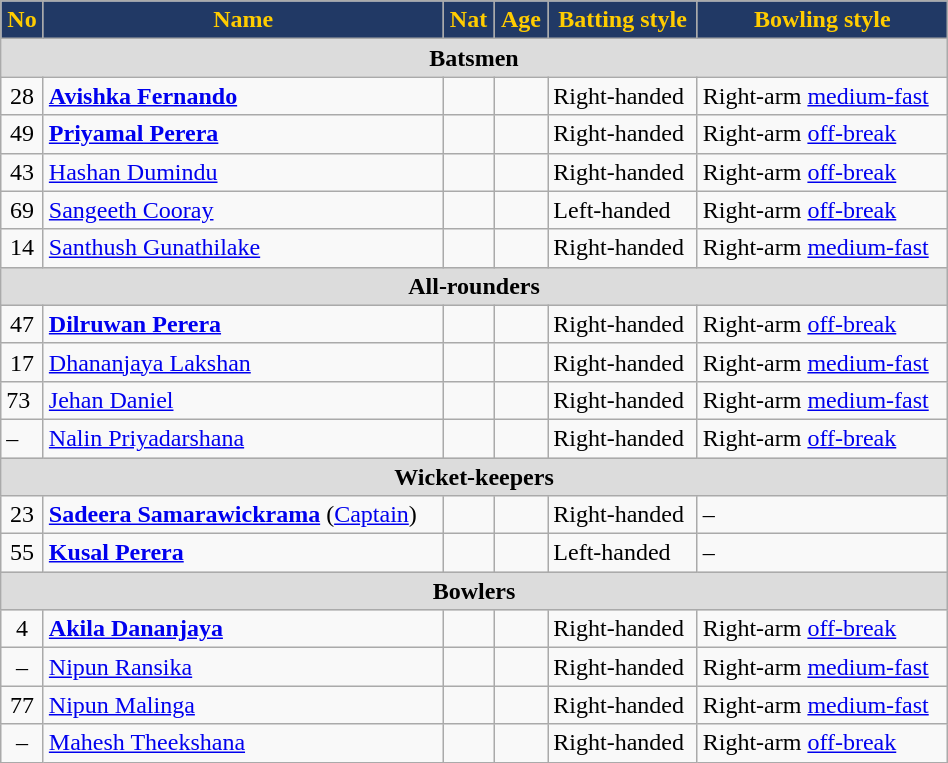<table class="wikitable" style="font-size:100%;" width="50%">
<tr>
<th style="background:#213965; color:#fc0" align="centre">No</th>
<th style="background:#213965; color:#fc0" align="centre">Name</th>
<th style="background:#213965; color:#fc0" align="centre">Nat</th>
<th style="background:#213965; color:#fc0" align="centre">Age</th>
<th style="background:#213965; color:#fc0" align="centre">Batting style</th>
<th style="background:#213965; color:#fc0" align="centre">Bowling style</th>
</tr>
<tr>
<th colspan="7" style="background: #DCDCDC" align="right">Batsmen</th>
</tr>
<tr>
<td style="text-align:center">28</td>
<td><strong><a href='#'>Avishka Fernando</a> </strong></td>
<td style="text-align:center"></td>
<td style="text-align:center"></td>
<td>Right-handed</td>
<td>Right-arm <a href='#'>medium-fast</a></td>
</tr>
<tr>
<td style="text-align:center">49</td>
<td><strong><a href='#'>Priyamal Perera</a></strong></td>
<td style="text-align:center"></td>
<td style="text-align:center"></td>
<td>Right-handed</td>
<td>Right-arm <a href='#'>off-break</a></td>
</tr>
<tr>
<td style="text-align:center">43</td>
<td><a href='#'>Hashan Dumindu</a></td>
<td style="text-align:center"></td>
<td style="text-align:center"></td>
<td>Right-handed</td>
<td>Right-arm <a href='#'>off-break</a></td>
</tr>
<tr>
<td style="text-align:center">69</td>
<td><a href='#'>Sangeeth Cooray</a></td>
<td style="text-align:center"></td>
<td style="text-align:center"></td>
<td>Left-handed</td>
<td>Right-arm <a href='#'>off-break</a></td>
</tr>
<tr>
<td style="text-align:center">14</td>
<td><a href='#'>Santhush Gunathilake</a></td>
<td style="text-align:center"></td>
<td style="text-align:center"></td>
<td>Right-handed</td>
<td>Right-arm <a href='#'>medium-fast</a></td>
</tr>
<tr>
<th colspan="7" style="background: #DCDCDC" align="right">All-rounders</th>
</tr>
<tr>
<td style="text-align:center">47</td>
<td><strong><a href='#'>Dilruwan Perera</a></strong></td>
<td style="text-align:center"></td>
<td style="text-align:center"></td>
<td>Right-handed</td>
<td>Right-arm <a href='#'>off-break</a></td>
</tr>
<tr>
<td style="text-align:center">17</td>
<td><a href='#'>Dhananjaya Lakshan</a></td>
<td style="text-align:center"></td>
<td style="text-align:center"></td>
<td>Right-handed</td>
<td>Right-arm <a href='#'>medium-fast</a></td>
</tr>
<tr>
<td>73</td>
<td><a href='#'>Jehan Daniel</a></td>
<td></td>
<td></td>
<td>Right-handed</td>
<td>Right-arm <a href='#'>medium-fast</a></td>
</tr>
<tr>
<td>–</td>
<td><a href='#'>Nalin Priyadarshana</a></td>
<td></td>
<td></td>
<td>Right-handed</td>
<td>Right-arm <a href='#'>off-break</a></td>
</tr>
<tr>
<th colspan="7" style="background: #DCDCDC" align="right">Wicket-keepers</th>
</tr>
<tr>
<td style="text-align:center">23</td>
<td><strong><a href='#'>Sadeera Samarawickrama</a></strong> (<a href='#'>Captain</a>)</td>
<td style="text-align:center"></td>
<td style="text-align:center"></td>
<td>Right-handed</td>
<td>–</td>
</tr>
<tr>
<td style="text-align:center">55</td>
<td><strong><a href='#'>Kusal Perera</a></strong></td>
<td style="text-align:center"></td>
<td style="text-align:center"></td>
<td>Left-handed</td>
<td>–</td>
</tr>
<tr>
<th colspan="7" style="background: #DCDCDC" align="right">Bowlers</th>
</tr>
<tr>
<td style="text-align:center">4</td>
<td><strong><a href='#'>Akila Dananjaya</a></strong></td>
<td style="text-align:center"></td>
<td style="text-align:center"></td>
<td>Right-handed</td>
<td>Right-arm <a href='#'>off-break</a></td>
</tr>
<tr>
<td style="text-align:center">–</td>
<td><a href='#'>Nipun Ransika</a></td>
<td style="text-align:center"></td>
<td style="text-align:center"></td>
<td>Right-handed</td>
<td>Right-arm <a href='#'>medium-fast</a></td>
</tr>
<tr>
<td style="text-align:center">77</td>
<td><a href='#'>Nipun Malinga</a></td>
<td style="text-align:center"></td>
<td style="text-align:center"></td>
<td>Right-handed</td>
<td>Right-arm <a href='#'>medium-fast</a></td>
</tr>
<tr>
<td style="text-align:center">–</td>
<td><a href='#'>Mahesh Theekshana</a></td>
<td style="text-align:center"></td>
<td style="text-align:center"></td>
<td>Right-handed</td>
<td>Right-arm <a href='#'>off-break</a></td>
</tr>
</table>
